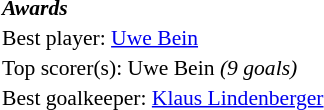<table width=100% cellspacing=1 style="font-size: 90%;">
<tr>
<td><strong><em>Awards</em></strong></td>
</tr>
<tr>
<td>Best player:  <a href='#'>Uwe Bein</a></td>
</tr>
<tr>
<td colspan=4>Top scorer(s):  Uwe Bein <em>(9 goals)</em></td>
</tr>
<tr>
<td>Best goalkeeper:  <a href='#'>Klaus Lindenberger</a></td>
</tr>
</table>
